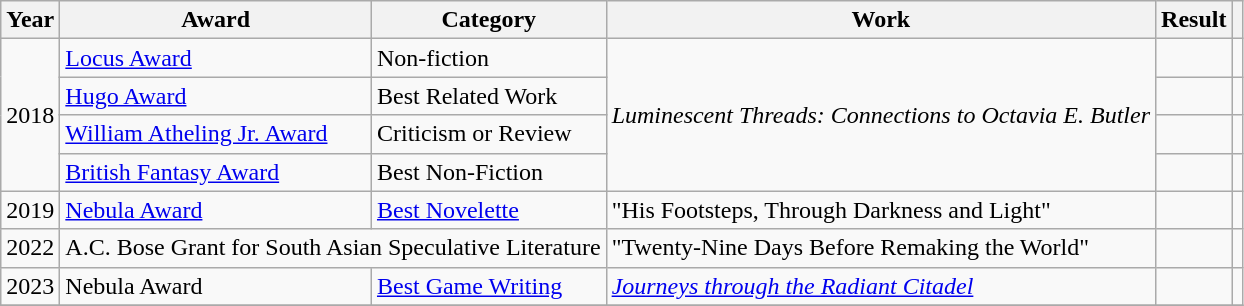<table class="wikitable sortable">
<tr>
<th>Year</th>
<th>Award</th>
<th>Category</th>
<th>Work</th>
<th>Result</th>
<th class="unsortable"></th>
</tr>
<tr>
<td rowspan="4">2018</td>
<td><a href='#'>Locus Award</a></td>
<td>Non-fiction</td>
<td rowspan="4"><em>Luminescent Threads: Connections to Octavia E. Butler</em></td>
<td></td>
<td></td>
</tr>
<tr>
<td><a href='#'>Hugo Award</a></td>
<td>Best Related Work</td>
<td></td>
<td></td>
</tr>
<tr>
<td><a href='#'>William Atheling Jr. Award</a></td>
<td>Criticism or Review</td>
<td></td>
<td></td>
</tr>
<tr>
<td><a href='#'>British Fantasy Award</a></td>
<td>Best Non-Fiction</td>
<td></td>
<td></td>
</tr>
<tr>
<td>2019</td>
<td><a href='#'>Nebula Award</a></td>
<td><a href='#'>Best Novelette</a></td>
<td>"His Footsteps, Through Darkness and Light"</td>
<td></td>
<td></td>
</tr>
<tr>
<td>2022</td>
<td colspan="2">A.C. Bose Grant for South Asian Speculative Literature</td>
<td>"Twenty-Nine Days Before Remaking the World"</td>
<td></td>
<td></td>
</tr>
<tr>
<td>2023</td>
<td>Nebula Award</td>
<td><a href='#'>Best Game Writing</a></td>
<td><em><a href='#'>Journeys through the Radiant Citadel</a></em></td>
<td></td>
<td></td>
</tr>
<tr>
</tr>
</table>
